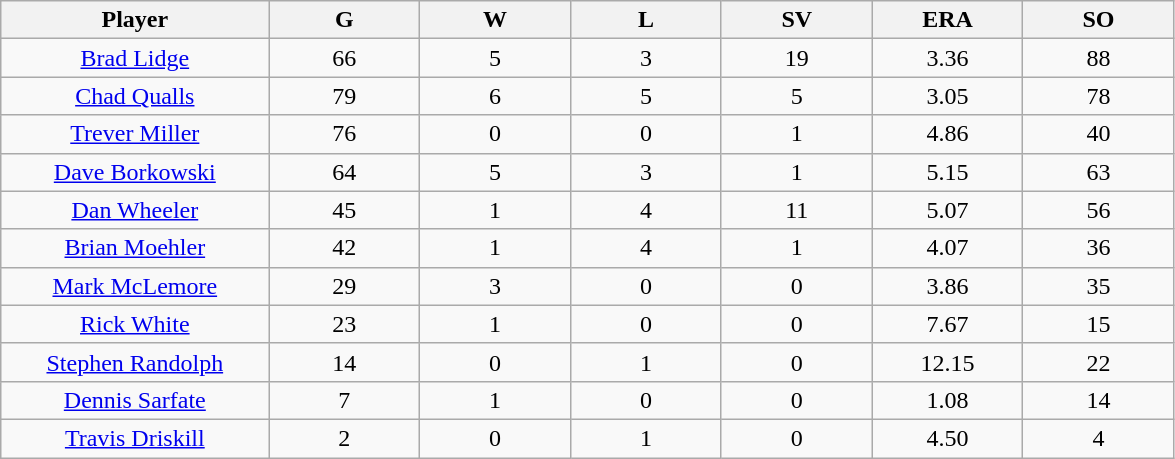<table class="wikitable sortable">
<tr>
<th bgcolor="#DDDDFF" width="16%">Player</th>
<th bgcolor="#DDDDFF" width="9%">G</th>
<th bgcolor="#DDDDFF" width="9%">W</th>
<th bgcolor="#DDDDFF" width="9%">L</th>
<th bgcolor="#DDDDFF" width="9%">SV</th>
<th bgcolor="#DDDDFF" width="9%">ERA</th>
<th bgcolor="#DDDDFF" width="9%">SO</th>
</tr>
<tr align=center>
<td><a href='#'>Brad Lidge</a></td>
<td>66</td>
<td>5</td>
<td>3</td>
<td>19</td>
<td>3.36</td>
<td>88</td>
</tr>
<tr align=center>
<td><a href='#'>Chad Qualls</a></td>
<td>79</td>
<td>6</td>
<td>5</td>
<td>5</td>
<td>3.05</td>
<td>78</td>
</tr>
<tr align=center>
<td><a href='#'>Trever Miller</a></td>
<td>76</td>
<td>0</td>
<td>0</td>
<td>1</td>
<td>4.86</td>
<td>40</td>
</tr>
<tr align=center>
<td><a href='#'>Dave Borkowski</a></td>
<td>64</td>
<td>5</td>
<td>3</td>
<td>1</td>
<td>5.15</td>
<td>63</td>
</tr>
<tr align=center>
<td><a href='#'>Dan Wheeler</a></td>
<td>45</td>
<td>1</td>
<td>4</td>
<td>11</td>
<td>5.07</td>
<td>56</td>
</tr>
<tr align=center>
<td><a href='#'>Brian Moehler</a></td>
<td>42</td>
<td>1</td>
<td>4</td>
<td>1</td>
<td>4.07</td>
<td>36</td>
</tr>
<tr align=center>
<td><a href='#'>Mark McLemore</a></td>
<td>29</td>
<td>3</td>
<td>0</td>
<td>0</td>
<td>3.86</td>
<td>35</td>
</tr>
<tr align=center>
<td><a href='#'>Rick White</a></td>
<td>23</td>
<td>1</td>
<td>0</td>
<td>0</td>
<td>7.67</td>
<td>15</td>
</tr>
<tr align=center>
<td><a href='#'>Stephen Randolph</a></td>
<td>14</td>
<td>0</td>
<td>1</td>
<td>0</td>
<td>12.15</td>
<td>22</td>
</tr>
<tr align=center>
<td><a href='#'>Dennis Sarfate</a></td>
<td>7</td>
<td>1</td>
<td>0</td>
<td>0</td>
<td>1.08</td>
<td>14</td>
</tr>
<tr align=center>
<td><a href='#'>Travis Driskill</a></td>
<td>2</td>
<td>0</td>
<td>1</td>
<td>0</td>
<td>4.50</td>
<td>4</td>
</tr>
</table>
